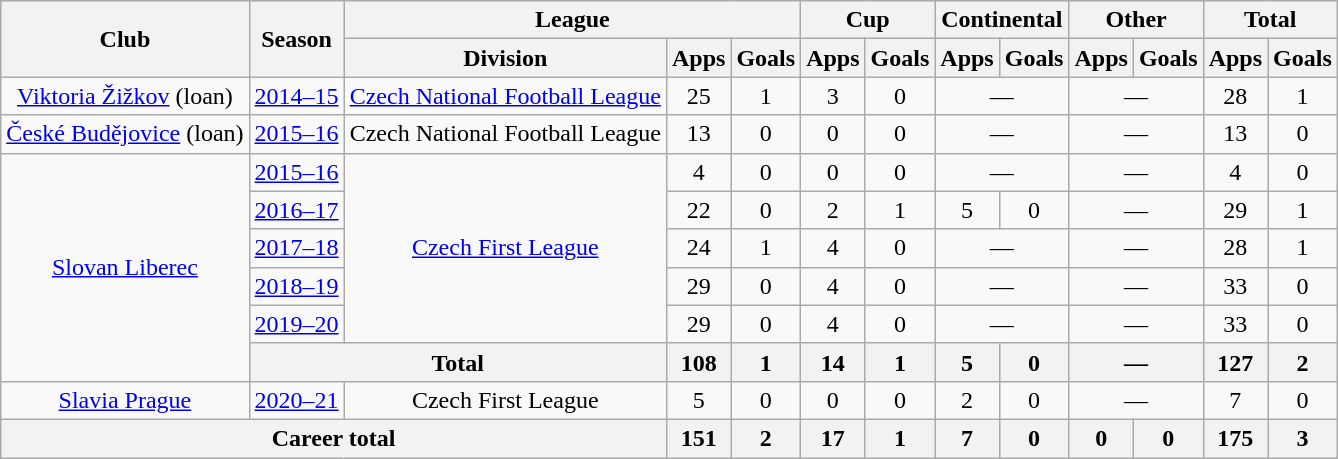<table class="wikitable" style="text-align:center">
<tr>
<th rowspan="2">Club</th>
<th rowspan="2">Season</th>
<th colspan="3">League</th>
<th colspan="2">Cup</th>
<th colspan="2">Continental</th>
<th colspan="2">Other</th>
<th colspan="2">Total</th>
</tr>
<tr>
<th>Division</th>
<th>Apps</th>
<th>Goals</th>
<th>Apps</th>
<th>Goals</th>
<th>Apps</th>
<th>Goals</th>
<th>Apps</th>
<th>Goals</th>
<th>Apps</th>
<th>Goals</th>
</tr>
<tr>
<td><a href='#'>Viktoria Žižkov</a> (loan)</td>
<td><a href='#'>2014–15</a></td>
<td><a href='#'>Czech National Football League</a></td>
<td>25</td>
<td>1</td>
<td>3</td>
<td>0</td>
<td colspan="2">—</td>
<td colspan="2">—</td>
<td>28</td>
<td>1</td>
</tr>
<tr>
<td><a href='#'>České Budějovice</a> (loan)</td>
<td><a href='#'>2015–16</a></td>
<td>Czech National Football League</td>
<td>13</td>
<td>0</td>
<td>0</td>
<td>0</td>
<td colspan="2">—</td>
<td colspan="2">—</td>
<td>13</td>
<td>0</td>
</tr>
<tr>
<td rowspan="6"><a href='#'>Slovan Liberec</a></td>
<td><a href='#'>2015–16</a></td>
<td rowspan="5"><a href='#'>Czech First League</a></td>
<td>4</td>
<td>0</td>
<td>0</td>
<td>0</td>
<td colspan="2">—</td>
<td colspan="2">—</td>
<td>4</td>
<td>0</td>
</tr>
<tr>
<td><a href='#'>2016–17</a></td>
<td>22</td>
<td>0</td>
<td>2</td>
<td>1</td>
<td>5</td>
<td>0</td>
<td colspan="2">—</td>
<td>29</td>
<td>1</td>
</tr>
<tr>
<td><a href='#'>2017–18</a></td>
<td>24</td>
<td>1</td>
<td>4</td>
<td>0</td>
<td colspan="2">—</td>
<td colspan="2">—</td>
<td>28</td>
<td>1</td>
</tr>
<tr>
<td><a href='#'>2018–19</a></td>
<td>29</td>
<td>0</td>
<td>4</td>
<td>0</td>
<td colspan="2">—</td>
<td colspan="2">—</td>
<td>33</td>
<td>0</td>
</tr>
<tr>
<td><a href='#'>2019–20</a></td>
<td>29</td>
<td>0</td>
<td>4</td>
<td>0</td>
<td colspan="2">—</td>
<td colspan="2">—</td>
<td>33</td>
<td>0</td>
</tr>
<tr>
<th colspan="2">Total</th>
<th>108</th>
<th>1</th>
<th>14</th>
<th>1</th>
<th>5</th>
<th>0</th>
<th colspan="2">—</th>
<th>127</th>
<th>2</th>
</tr>
<tr>
<td><a href='#'>Slavia Prague</a></td>
<td><a href='#'>2020–21</a></td>
<td>Czech First League</td>
<td>5</td>
<td>0</td>
<td>0</td>
<td>0</td>
<td>2</td>
<td>0</td>
<td colspan="2">—</td>
<td>7</td>
<td>0</td>
</tr>
<tr>
<th colspan="3">Career total</th>
<th>151</th>
<th>2</th>
<th>17</th>
<th>1</th>
<th>7</th>
<th>0</th>
<th>0</th>
<th>0</th>
<th>175</th>
<th>3</th>
</tr>
</table>
